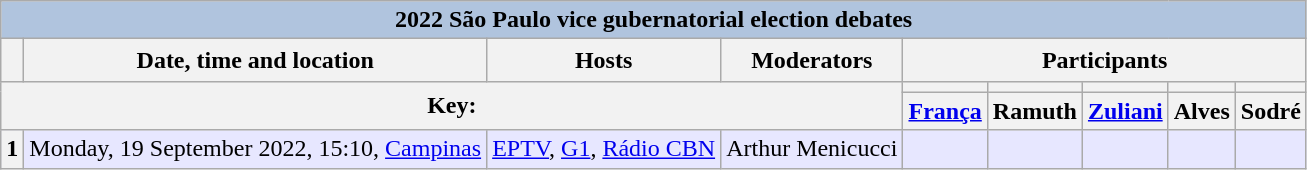<table class="plainrowheaders wikitable" style=text-align:center>
<tr>
<th colspan=9 style=background:#B0C4DE>2022 São Paulo vice gubernatorial election debates</th>
</tr>
<tr style=line-height:1.3>
<th></th>
<th>Date, time and location</th>
<th>Hosts</th>
<th>Moderators</th>
<th colspan=5 scope=col>Participants</th>
</tr>
<tr>
<th colspan=4 rowspan=2>Key:<br></th>
<th scope=col style=background:><small><a href='#'></a></small></th>
<th scope=col style=background:><small> <a href='#'></a></small></th>
<th scope=col style=background:><small><a href='#'></a></small></th>
<th scope=col style=background:><small> <a href='#'></a></small></th>
<th scope=col style=background:><small> <a href='#'></a></small></th>
</tr>
<tr>
<th><a href='#'>França</a></th>
<th>Ramuth</th>
<th><a href='#'>Zuliani</a></th>
<th>Alves</th>
<th>Sodré</th>
</tr>
<tr style=background:#e7e7ff>
<th scope=row style=text-align:center>1</th>
<td>Monday, 19 September 2022, 15:10, <a href='#'>Campinas</a></td>
<td><a href='#'>EPTV</a>, <a href='#'>G1</a>, <a href='#'>Rádio CBN</a></td>
<td>Arthur Menicucci</td>
<td></td>
<td></td>
<td></td>
<td></td>
<td></td>
</tr>
</table>
